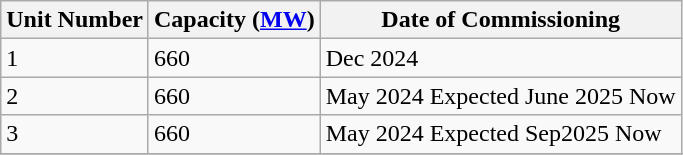<table class="sortable wikitable">
<tr>
<th>Unit Number</th>
<th>Capacity (<a href='#'>MW</a>)</th>
<th>Date of Commissioning</th>
</tr>
<tr>
<td>1</td>
<td>660</td>
<td>Dec 2024</td>
</tr>
<tr>
<td>2</td>
<td>660</td>
<td>May 2024 Expected June 2025 Now</td>
</tr>
<tr>
<td>3</td>
<td>660</td>
<td>May 2024 Expected Sep2025 Now</td>
</tr>
<tr>
</tr>
</table>
